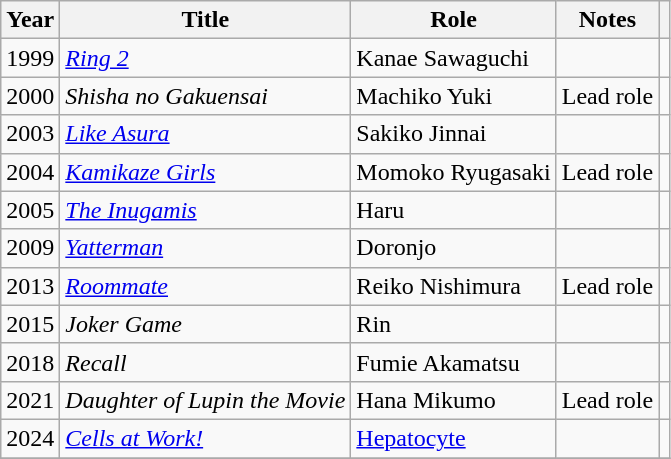<table class="wikitable sortable">
<tr>
<th>Year</th>
<th>Title</th>
<th>Role</th>
<th class="unsortable">Notes</th>
<th class="unsortable"></th>
</tr>
<tr>
<td>1999</td>
<td><em><a href='#'>Ring 2</a></em></td>
<td>Kanae Sawaguchi</td>
<td></td>
<td></td>
</tr>
<tr>
<td>2000</td>
<td><em>Shisha no Gakuensai</em></td>
<td>Machiko Yuki</td>
<td>Lead role</td>
<td></td>
</tr>
<tr>
<td>2003</td>
<td><em><a href='#'>Like Asura</a></em></td>
<td>Sakiko Jinnai</td>
<td></td>
<td></td>
</tr>
<tr>
<td>2004</td>
<td><em><a href='#'>Kamikaze Girls</a></em></td>
<td>Momoko Ryugasaki</td>
<td>Lead role</td>
<td></td>
</tr>
<tr>
<td>2005</td>
<td><em><a href='#'>The Inugamis</a></em></td>
<td>Haru</td>
<td></td>
<td></td>
</tr>
<tr>
<td>2009</td>
<td><em><a href='#'>Yatterman</a></em></td>
<td>Doronjo</td>
<td></td>
<td></td>
</tr>
<tr>
<td>2013</td>
<td><em><a href='#'>Roommate</a></em></td>
<td>Reiko Nishimura</td>
<td>Lead role</td>
<td></td>
</tr>
<tr>
<td>2015</td>
<td><em>Joker Game</em></td>
<td>Rin</td>
<td></td>
<td></td>
</tr>
<tr>
<td>2018</td>
<td><em>Recall</em></td>
<td>Fumie Akamatsu</td>
<td></td>
<td></td>
</tr>
<tr>
<td>2021</td>
<td><em>Daughter of Lupin the Movie</em></td>
<td>Hana Mikumo</td>
<td>Lead role</td>
<td></td>
</tr>
<tr>
<td>2024</td>
<td><em><a href='#'>Cells at Work!</a></em></td>
<td><a href='#'>Hepatocyte</a></td>
<td></td>
<td></td>
</tr>
<tr>
</tr>
</table>
